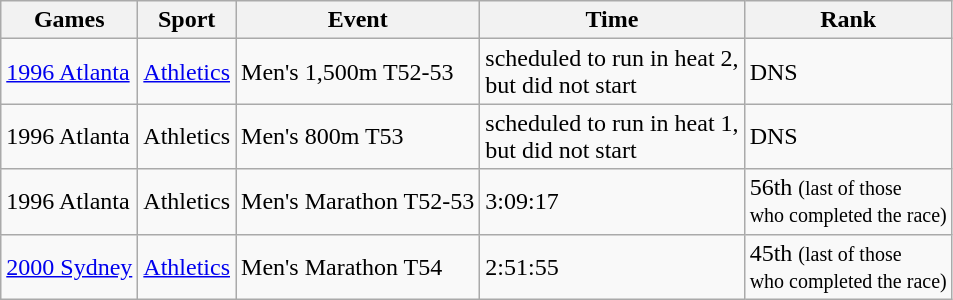<table class="wikitable sortable">
<tr>
<th>Games</th>
<th>Sport</th>
<th>Event</th>
<th>Time</th>
<th>Rank</th>
</tr>
<tr>
<td><a href='#'>1996 Atlanta</a></td>
<td><a href='#'>Athletics</a></td>
<td>Men's 1,500m T52-53</td>
<td>scheduled to run in heat 2,<br> but did not start</td>
<td>DNS</td>
</tr>
<tr>
<td>1996 Atlanta</td>
<td>Athletics</td>
<td>Men's 800m T53</td>
<td>scheduled to run in heat 1,<br> but did not start</td>
<td>DNS</td>
</tr>
<tr>
<td>1996 Atlanta</td>
<td>Athletics</td>
<td>Men's Marathon T52-53</td>
<td>3:09:17</td>
<td>56th <small>(last of those<br> who completed the race)</small></td>
</tr>
<tr>
<td><a href='#'>2000 Sydney</a></td>
<td><a href='#'>Athletics</a></td>
<td>Men's Marathon T54</td>
<td>2:51:55</td>
<td>45th <small>(last of those<br> who completed the race)</small></td>
</tr>
</table>
